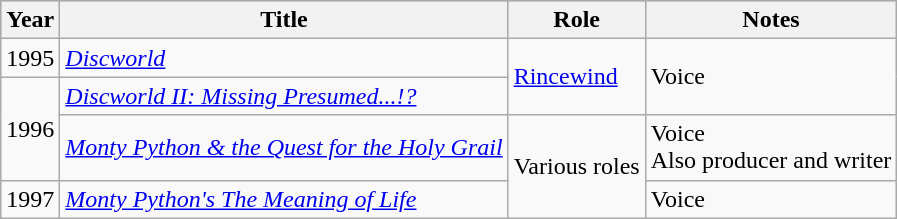<table class="wikitable sortable">
<tr style="background:#b0c4de; text-align:center;">
<th>Year</th>
<th>Title</th>
<th>Role</th>
<th>Notes</th>
</tr>
<tr>
<td>1995</td>
<td><em><a href='#'>Discworld</a></em></td>
<td rowspan="2"><a href='#'>Rincewind</a></td>
<td rowspan="2">Voice</td>
</tr>
<tr>
<td rowspan="2">1996</td>
<td><em><a href='#'>Discworld II: Missing Presumed...!?</a></em></td>
</tr>
<tr>
<td><em><a href='#'>Monty Python & the Quest for the Holy Grail</a></em></td>
<td rowspan="2">Various roles</td>
<td>Voice<br>Also producer and writer</td>
</tr>
<tr>
<td>1997</td>
<td><em><a href='#'>Monty Python's The Meaning of Life</a></em></td>
<td>Voice</td>
</tr>
</table>
